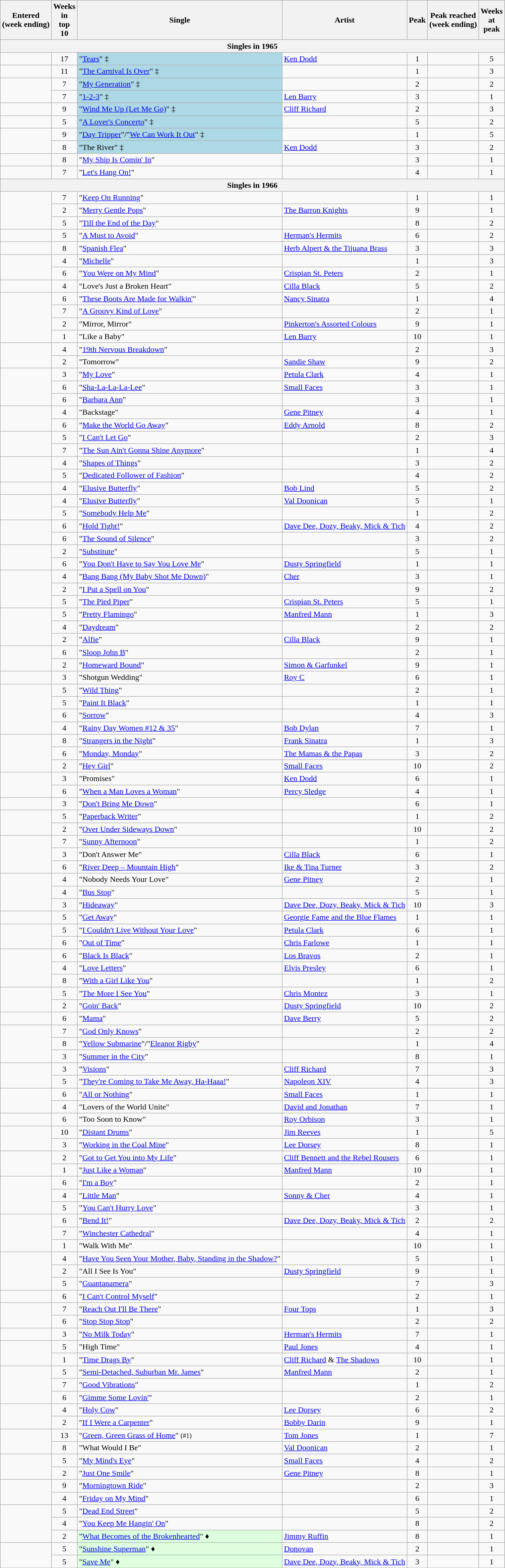<table class="wikitable sortable" style="text-align:center">
<tr>
<th>Entered<br>(week ending)</th>
<th>Weeks<br>in<br>top<br>10</th>
<th>Single</th>
<th>Artist</th>
<th>Peak</th>
<th>Peak reached<br>(week ending)</th>
<th>Weeks<br>at<br>peak</th>
</tr>
<tr>
<th colspan="7">Singles in 1965</th>
</tr>
<tr>
<td></td>
<td>17</td>
<td align="left" bgcolor=lightblue>"<a href='#'>Tears</a>" ‡</td>
<td align="left"><a href='#'>Ken Dodd</a></td>
<td>1</td>
<td></td>
<td>5</td>
</tr>
<tr>
<td></td>
<td>11</td>
<td align="left" bgcolor=lightblue>"<a href='#'>The Carnival Is Over</a>" ‡</td>
<td align="left"></td>
<td>1</td>
<td></td>
<td>3</td>
</tr>
<tr>
<td rowspan="2"></td>
<td>7</td>
<td align="left" bgcolor=lightblue>"<a href='#'>My Generation</a>" ‡</td>
<td align="left"></td>
<td>2</td>
<td></td>
<td>2</td>
</tr>
<tr>
<td>7</td>
<td align="left" bgcolor=lightblue>"<a href='#'>1-2-3</a>" ‡</td>
<td align="left"><a href='#'>Len Barry</a></td>
<td>3</td>
<td></td>
<td>1</td>
</tr>
<tr>
<td></td>
<td>9</td>
<td align="left" bgcolor=lightblue>"<a href='#'>Wind Me Up (Let Me Go)</a>" ‡</td>
<td align="left"><a href='#'>Cliff Richard</a></td>
<td>2</td>
<td></td>
<td>3</td>
</tr>
<tr>
<td></td>
<td>5</td>
<td align="left" bgcolor=lightblue>"<a href='#'>A Lover's Concerto</a>" ‡</td>
<td align="left"></td>
<td>5</td>
<td></td>
<td>2</td>
</tr>
<tr>
<td rowspan="2"></td>
<td>9</td>
<td align="left" bgcolor=lightblue>"<a href='#'>Day Tripper</a>"/"<a href='#'>We Can Work It Out</a>" ‡</td>
<td align="left"></td>
<td>1</td>
<td></td>
<td>5</td>
</tr>
<tr>
<td>8</td>
<td align="left" bgcolor=lightblue>"The River" ‡</td>
<td align="left"><a href='#'>Ken Dodd</a></td>
<td>3</td>
<td></td>
<td>2</td>
</tr>
<tr>
<td></td>
<td>8</td>
<td align="left">"<a href='#'>My Ship Is Comin' In</a>"</td>
<td align="left"></td>
<td>3</td>
<td></td>
<td>1</td>
</tr>
<tr>
<td></td>
<td>7</td>
<td align="left">"<a href='#'>Let's Hang On!</a>"</td>
<td align="left"></td>
<td>4</td>
<td></td>
<td>1</td>
</tr>
<tr>
<th colspan="7">Singles in 1966</th>
</tr>
<tr>
<td rowspan="3"></td>
<td>7</td>
<td align="left">"<a href='#'>Keep On Running</a>"</td>
<td align="left"></td>
<td>1</td>
<td></td>
<td>1</td>
</tr>
<tr>
<td>2</td>
<td align="left">"<a href='#'>Merry Gentle Pops</a>"</td>
<td align="left"><a href='#'>The Barron Knights</a></td>
<td>9</td>
<td></td>
<td>1</td>
</tr>
<tr>
<td>5</td>
<td align="left">"<a href='#'>Till the End of the Day</a>"</td>
<td align="left"></td>
<td>8</td>
<td></td>
<td>2</td>
</tr>
<tr>
<td></td>
<td>5</td>
<td align="left">"<a href='#'>A Must to Avoid</a>"</td>
<td align="left"><a href='#'>Herman's Hermits</a></td>
<td>6</td>
<td></td>
<td>2</td>
</tr>
<tr>
<td></td>
<td>8</td>
<td align="left">"<a href='#'>Spanish Flea</a>"</td>
<td align="left"><a href='#'>Herb Alpert & the Tijuana Brass</a></td>
<td>3</td>
<td></td>
<td>3</td>
</tr>
<tr>
<td rowspan="2"></td>
<td>4</td>
<td align="left">"<a href='#'>Michelle</a>"</td>
<td align="left"></td>
<td>1</td>
<td></td>
<td>3</td>
</tr>
<tr>
<td>6</td>
<td align="left">"<a href='#'>You Were on My Mind</a>"</td>
<td align="left"><a href='#'>Crispian St. Peters</a></td>
<td>2</td>
<td></td>
<td>1</td>
</tr>
<tr>
<td></td>
<td>4</td>
<td align="left">"Love's Just a Broken Heart"</td>
<td align="left"><a href='#'>Cilla Black</a></td>
<td>5</td>
<td></td>
<td>2</td>
</tr>
<tr>
<td rowspan="4"></td>
<td>6</td>
<td align="left">"<a href='#'>These Boots Are Made for Walkin'</a>"</td>
<td align="left"><a href='#'>Nancy Sinatra</a></td>
<td>1</td>
<td></td>
<td>4</td>
</tr>
<tr>
<td>7</td>
<td align="left">"<a href='#'>A Groovy Kind of Love</a>"</td>
<td align="left"></td>
<td>2</td>
<td></td>
<td>1</td>
</tr>
<tr>
<td>2</td>
<td align="left">"Mirror, Mirror"</td>
<td align="left"><a href='#'>Pinkerton's Assorted Colours</a></td>
<td>9</td>
<td></td>
<td>1</td>
</tr>
<tr>
<td>1</td>
<td align="left">"Like a Baby"</td>
<td align="left"><a href='#'>Len Barry</a></td>
<td>10</td>
<td></td>
<td>1</td>
</tr>
<tr>
<td rowspan="2"></td>
<td>4</td>
<td align="left">"<a href='#'>19th Nervous Breakdown</a>"</td>
<td align="left"></td>
<td>2</td>
<td></td>
<td>3</td>
</tr>
<tr>
<td>2</td>
<td align="left">"Tomorrow"</td>
<td align="left"><a href='#'>Sandie Shaw</a></td>
<td>9</td>
<td></td>
<td>2</td>
</tr>
<tr>
<td rowspan="3"></td>
<td>3</td>
<td align="left">"<a href='#'>My Love</a>"</td>
<td align="left"><a href='#'>Petula Clark</a></td>
<td>4</td>
<td></td>
<td>1</td>
</tr>
<tr>
<td>6</td>
<td align="left">"<a href='#'>Sha-La-La-La-Lee</a>"</td>
<td align="left"><a href='#'>Small Faces</a></td>
<td>3</td>
<td></td>
<td>1</td>
</tr>
<tr>
<td>6</td>
<td align="left">"<a href='#'>Barbara Ann</a>"</td>
<td align="left"></td>
<td>3</td>
<td></td>
<td>1</td>
</tr>
<tr>
<td rowspan="2"></td>
<td>4</td>
<td align="left">"Backstage"</td>
<td align="left"><a href='#'>Gene Pitney</a></td>
<td>4</td>
<td></td>
<td>1</td>
</tr>
<tr>
<td>6</td>
<td align="left">"<a href='#'>Make the World Go Away</a>" </td>
<td align="left"><a href='#'>Eddy Arnold</a></td>
<td>8</td>
<td></td>
<td>2</td>
</tr>
<tr>
<td rowspan="2"></td>
<td>5</td>
<td align="left">"<a href='#'>I Can't Let Go</a>"</td>
<td align="left"></td>
<td>2</td>
<td></td>
<td>3</td>
</tr>
<tr>
<td>7</td>
<td align="left">"<a href='#'>The Sun Ain't Gonna Shine Anymore</a>"</td>
<td align="left"></td>
<td>1</td>
<td></td>
<td>4</td>
</tr>
<tr>
<td rowspan="2"></td>
<td>4</td>
<td align="left">"<a href='#'>Shapes of Things</a>"</td>
<td align="left"></td>
<td>3</td>
<td></td>
<td>2</td>
</tr>
<tr>
<td>5</td>
<td align="left">"<a href='#'>Dedicated Follower of Fashion</a>"</td>
<td align="left"></td>
<td>4</td>
<td></td>
<td>2</td>
</tr>
<tr>
<td></td>
<td>4</td>
<td align="left">"<a href='#'>Elusive Butterfly</a>"</td>
<td align="left"><a href='#'>Bob Lind</a></td>
<td>5</td>
<td></td>
<td>2</td>
</tr>
<tr>
<td rowspan="2"></td>
<td>4</td>
<td align="left">"<a href='#'>Elusive Butterfly</a>"</td>
<td align="left"><a href='#'>Val Doonican</a></td>
<td>5</td>
<td></td>
<td>1</td>
</tr>
<tr>
<td>5</td>
<td align="left">"<a href='#'>Somebody Help Me</a>"</td>
<td align="left"></td>
<td>1</td>
<td></td>
<td>2</td>
</tr>
<tr>
<td rowspan="2"></td>
<td>6</td>
<td align="left">"<a href='#'>Hold Tight!</a>"</td>
<td align="left"><a href='#'>Dave Dee, Dozy, Beaky, Mick & Tich</a></td>
<td>4</td>
<td></td>
<td>2</td>
</tr>
<tr>
<td>6</td>
<td align="left">"<a href='#'>The Sound of Silence</a>"</td>
<td align="left"></td>
<td>3</td>
<td></td>
<td>2</td>
</tr>
<tr>
<td rowspan="2"></td>
<td>2</td>
<td align="left">"<a href='#'>Substitute</a>"</td>
<td align="left"></td>
<td>5</td>
<td></td>
<td>1</td>
</tr>
<tr>
<td>6</td>
<td align="left">"<a href='#'>You Don't Have to Say You Love Me</a>"</td>
<td align="left"><a href='#'>Dusty Springfield</a></td>
<td>1</td>
<td></td>
<td>1</td>
</tr>
<tr>
<td rowspan="3"></td>
<td>4</td>
<td align="left">"<a href='#'>Bang Bang (My Baby Shot Me Down)</a>"</td>
<td align="left"><a href='#'>Cher</a></td>
<td>3</td>
<td></td>
<td>1</td>
</tr>
<tr>
<td>2</td>
<td align="left">"<a href='#'>I Put a Spell on You</a>"</td>
<td align="left"></td>
<td>9</td>
<td></td>
<td>2</td>
</tr>
<tr>
<td>5</td>
<td align="left">"<a href='#'>The Pied Piper</a>"</td>
<td align="left"><a href='#'>Crispian St. Peters</a></td>
<td>5</td>
<td></td>
<td>1</td>
</tr>
<tr>
<td rowspan="3"></td>
<td>5</td>
<td align="left">"<a href='#'>Pretty Flamingo</a>"</td>
<td align="left"><a href='#'>Manfred Mann</a></td>
<td>1</td>
<td></td>
<td>3</td>
</tr>
<tr>
<td>4</td>
<td align="left">"<a href='#'>Daydream</a>"</td>
<td align="left"></td>
<td>2</td>
<td></td>
<td>2</td>
</tr>
<tr>
<td>2</td>
<td align="left">"<a href='#'>Alfie</a>"</td>
<td align="left"><a href='#'>Cilla Black</a></td>
<td>9</td>
<td></td>
<td>1</td>
</tr>
<tr>
<td rowspan="2"></td>
<td>6</td>
<td align="left">"<a href='#'>Sloop John B</a>"</td>
<td align="left"></td>
<td>2</td>
<td></td>
<td>1</td>
</tr>
<tr>
<td>2</td>
<td align="left">"<a href='#'>Homeward Bound</a>"</td>
<td align="left"><a href='#'>Simon & Garfunkel</a></td>
<td>9</td>
<td></td>
<td>1</td>
</tr>
<tr>
<td></td>
<td>3</td>
<td align="left">"Shotgun Wedding"</td>
<td align="left"><a href='#'>Roy C</a></td>
<td>6</td>
<td></td>
<td>1</td>
</tr>
<tr>
<td rowspan="4"></td>
<td>5</td>
<td align="left">"<a href='#'>Wild Thing</a>"</td>
<td align="left"></td>
<td>2</td>
<td></td>
<td>1</td>
</tr>
<tr>
<td>5</td>
<td align="left">"<a href='#'>Paint It Black</a>"</td>
<td align="left"></td>
<td>1</td>
<td></td>
<td>1</td>
</tr>
<tr>
<td>6</td>
<td align="left">"<a href='#'>Sorrow</a>"</td>
<td align="left"></td>
<td>4</td>
<td></td>
<td>3</td>
</tr>
<tr>
<td>4</td>
<td align="left">"<a href='#'>Rainy Day Women #12 & 35</a>"</td>
<td align="left"><a href='#'>Bob Dylan</a></td>
<td>7</td>
<td></td>
<td>1</td>
</tr>
<tr>
<td rowspan="3"></td>
<td>8</td>
<td align="left">"<a href='#'>Strangers in the Night</a>"</td>
<td align="left"><a href='#'>Frank Sinatra</a></td>
<td>1</td>
<td></td>
<td>3</td>
</tr>
<tr>
<td>6</td>
<td align="left">"<a href='#'>Monday, Monday</a>"</td>
<td align="left"><a href='#'>The Mamas & the Papas</a></td>
<td>3</td>
<td></td>
<td>2</td>
</tr>
<tr>
<td>2</td>
<td align="left">"<a href='#'>Hey Girl</a>"</td>
<td align="left"><a href='#'>Small Faces</a></td>
<td>10</td>
<td></td>
<td>2</td>
</tr>
<tr>
<td rowspan="2"></td>
<td>3</td>
<td align="left">"Promises"</td>
<td align="left"><a href='#'>Ken Dodd</a></td>
<td>6</td>
<td></td>
<td>1</td>
</tr>
<tr>
<td>6</td>
<td align="left">"<a href='#'>When a Man Loves a Woman</a>"</td>
<td align="left"><a href='#'>Percy Sledge</a></td>
<td>4</td>
<td></td>
<td>1</td>
</tr>
<tr>
<td></td>
<td>3</td>
<td align="left">"<a href='#'>Don't Bring Me Down</a>"</td>
<td align="left"></td>
<td>6</td>
<td></td>
<td>1</td>
</tr>
<tr>
<td rowspan="2"></td>
<td>5</td>
<td align="left">"<a href='#'>Paperback Writer</a>"</td>
<td align="left"></td>
<td>1</td>
<td></td>
<td>2</td>
</tr>
<tr>
<td>2</td>
<td align="left">"<a href='#'>Over Under Sideways Down</a>"</td>
<td align="left"></td>
<td>10</td>
<td></td>
<td>2</td>
</tr>
<tr>
<td rowspan="3"></td>
<td>7</td>
<td align="left">"<a href='#'>Sunny Afternoon</a>"</td>
<td align="left"></td>
<td>1</td>
<td></td>
<td>2</td>
</tr>
<tr>
<td>3</td>
<td align="left">"Don't Answer Me"</td>
<td align="left"><a href='#'>Cilla Black</a></td>
<td>6</td>
<td></td>
<td>1</td>
</tr>
<tr>
<td>6</td>
<td align="left">"<a href='#'>River Deep – Mountain High</a>"</td>
<td align="left"><a href='#'>Ike & Tina Turner</a></td>
<td>3</td>
<td></td>
<td>2</td>
</tr>
<tr>
<td rowspan="3"></td>
<td>4</td>
<td align="left">"Nobody Needs Your Love"</td>
<td align="left"><a href='#'>Gene Pitney</a></td>
<td>2</td>
<td></td>
<td>1</td>
</tr>
<tr>
<td>4</td>
<td align="left">"<a href='#'>Bus Stop</a>"</td>
<td align="left"></td>
<td>5</td>
<td></td>
<td>1</td>
</tr>
<tr>
<td>3</td>
<td align="left">"<a href='#'>Hideaway</a>"</td>
<td align="left"><a href='#'>Dave Dee, Dozy, Beaky, Mick & Tich</a></td>
<td>10</td>
<td></td>
<td>3</td>
</tr>
<tr>
<td></td>
<td>5</td>
<td align="left">"<a href='#'>Get Away</a>"</td>
<td align="left"><a href='#'>Georgie Fame and the Blue Flames</a></td>
<td>1</td>
<td></td>
<td>1</td>
</tr>
<tr>
<td rowspan="2"></td>
<td>5</td>
<td align="left">"<a href='#'>I Couldn't Live Without Your Love</a>"</td>
<td align="left"><a href='#'>Petula Clark</a></td>
<td>6</td>
<td></td>
<td>1</td>
</tr>
<tr>
<td>6</td>
<td align="left">"<a href='#'>Out of Time</a>"</td>
<td align="left"><a href='#'>Chris Farlowe</a></td>
<td>1</td>
<td></td>
<td>1</td>
</tr>
<tr>
<td rowspan="3"></td>
<td>6</td>
<td align="left">"<a href='#'>Black Is Black</a>"</td>
<td align="left"><a href='#'>Los Bravos</a></td>
<td>2</td>
<td></td>
<td>1</td>
</tr>
<tr>
<td>4</td>
<td align="left">"<a href='#'>Love Letters</a>"</td>
<td align="left"><a href='#'>Elvis Presley</a></td>
<td>6</td>
<td></td>
<td>1</td>
</tr>
<tr>
<td>8</td>
<td align="left">"<a href='#'>With a Girl Like You</a>"</td>
<td align="left"></td>
<td>1</td>
<td></td>
<td>2</td>
</tr>
<tr>
<td rowspan="2"></td>
<td>5</td>
<td align="left">"<a href='#'>The More I See You</a>"</td>
<td align="left"><a href='#'>Chris Montez</a></td>
<td>3</td>
<td></td>
<td>1</td>
</tr>
<tr>
<td>2</td>
<td align="left">"<a href='#'>Goin' Back</a>"</td>
<td align="left"><a href='#'>Dusty Springfield</a></td>
<td>10</td>
<td></td>
<td>2</td>
</tr>
<tr>
<td></td>
<td>6</td>
<td align="left">"<a href='#'>Mama</a>"</td>
<td align="left"><a href='#'>Dave Berry</a></td>
<td>5</td>
<td></td>
<td>2</td>
</tr>
<tr>
<td rowspan="3"></td>
<td>7</td>
<td align="left">"<a href='#'>God Only Knows</a>"</td>
<td align="left"></td>
<td>2</td>
<td></td>
<td>2</td>
</tr>
<tr>
<td>8</td>
<td align="left">"<a href='#'>Yellow Submarine</a>"/"<a href='#'>Eleanor Rigby</a>"</td>
<td align="left"></td>
<td>1</td>
<td></td>
<td>4</td>
</tr>
<tr>
<td>3</td>
<td align="left">"<a href='#'>Summer in the City</a>" </td>
<td align="left"></td>
<td>8</td>
<td></td>
<td>1</td>
</tr>
<tr>
<td rowspan="2"></td>
<td>3</td>
<td align="left">"<a href='#'>Visions</a>"</td>
<td align="left"><a href='#'>Cliff Richard</a></td>
<td>7</td>
<td></td>
<td>3</td>
</tr>
<tr>
<td>5</td>
<td align="left">"<a href='#'>They're Coming to Take Me Away, Ha-Haaa!</a>"</td>
<td align="left"><a href='#'>Napoleon XIV</a></td>
<td>4</td>
<td></td>
<td>3</td>
</tr>
<tr>
<td rowspan="2"></td>
<td>6</td>
<td align="left">"<a href='#'>All or Nothing</a>"</td>
<td align="left"><a href='#'>Small Faces</a></td>
<td>1</td>
<td></td>
<td>1</td>
</tr>
<tr>
<td>4</td>
<td align="left">"Lovers of the World Unite"</td>
<td align="left"><a href='#'>David and Jonathan</a></td>
<td>7</td>
<td></td>
<td>1</td>
</tr>
<tr>
<td></td>
<td>6</td>
<td align="left">"Too Soon to Know"</td>
<td align="left"><a href='#'>Roy Orbison</a></td>
<td>3</td>
<td></td>
<td>1</td>
</tr>
<tr>
<td rowspan="2"></td>
<td>10</td>
<td align="left">"<a href='#'>Distant Drums</a>" </td>
<td align="left"><a href='#'>Jim Reeves</a></td>
<td>1</td>
<td></td>
<td>5</td>
</tr>
<tr>
<td>3</td>
<td align="left">"<a href='#'>Working in the Coal Mine</a>"</td>
<td align="left"><a href='#'>Lee Dorsey</a></td>
<td>8</td>
<td></td>
<td>1</td>
</tr>
<tr>
<td rowspan="2"></td>
<td>2</td>
<td align="left">"<a href='#'>Got to Get You into My Life</a>"</td>
<td align="left"><a href='#'>Cliff Bennett and the Rebel Rousers</a></td>
<td>6</td>
<td></td>
<td>1</td>
</tr>
<tr>
<td>1</td>
<td align="left">"<a href='#'>Just Like a Woman</a>"</td>
<td align="left"><a href='#'>Manfred Mann</a></td>
<td>10</td>
<td></td>
<td>1</td>
</tr>
<tr>
<td rowspan="3"></td>
<td>6</td>
<td align="left">"<a href='#'>I'm a Boy</a>"</td>
<td align="left"></td>
<td>2</td>
<td></td>
<td>1</td>
</tr>
<tr>
<td>4</td>
<td align="left">"<a href='#'>Little Man</a>"</td>
<td align="left"><a href='#'>Sonny & Cher</a></td>
<td>4</td>
<td></td>
<td>1</td>
</tr>
<tr>
<td>5</td>
<td align="left">"<a href='#'>You Can't Hurry Love</a>"</td>
<td align="left"></td>
<td>3</td>
<td></td>
<td>1</td>
</tr>
<tr>
<td rowspan="3"></td>
<td>6</td>
<td align="left">"<a href='#'>Bend It!</a>"</td>
<td align="left"><a href='#'>Dave Dee, Dozy, Beaky, Mick & Tich</a></td>
<td>2</td>
<td></td>
<td>2</td>
</tr>
<tr>
<td>7</td>
<td align="left">"<a href='#'>Winchester Cathedral</a>"</td>
<td align="left"></td>
<td>4</td>
<td></td>
<td>1</td>
</tr>
<tr>
<td>1</td>
<td align="left">"Walk With Me"</td>
<td align="left"></td>
<td>10</td>
<td></td>
<td>1</td>
</tr>
<tr>
<td rowspan="3"></td>
<td>4</td>
<td align="left">"<a href='#'>Have You Seen Your Mother, Baby, Standing in the Shadow?</a>"</td>
<td align="left"></td>
<td>5</td>
<td></td>
<td>1</td>
</tr>
<tr>
<td>2</td>
<td align="left">"All I See Is You"</td>
<td align="left"><a href='#'>Dusty Springfield</a></td>
<td>9</td>
<td></td>
<td>1</td>
</tr>
<tr>
<td>5</td>
<td align="left">"<a href='#'>Guantanamera</a>"</td>
<td align="left"></td>
<td>7</td>
<td></td>
<td>3</td>
</tr>
<tr>
<td></td>
<td>6</td>
<td align="left">"<a href='#'>I Can't Control Myself</a>"</td>
<td align="left"></td>
<td>2</td>
<td></td>
<td>1</td>
</tr>
<tr>
<td rowspan="2"></td>
<td>7</td>
<td align="left">"<a href='#'>Reach Out I'll Be There</a>"</td>
<td align="left"><a href='#'>Four Tops</a></td>
<td>1</td>
<td></td>
<td>3</td>
</tr>
<tr>
<td>6</td>
<td align="left">"<a href='#'>Stop Stop Stop</a>"</td>
<td align="left"></td>
<td>2</td>
<td></td>
<td>2</td>
</tr>
<tr>
<td></td>
<td>3</td>
<td align="left">"<a href='#'>No Milk Today</a>"</td>
<td align="left"><a href='#'>Herman's Hermits</a></td>
<td>7</td>
<td></td>
<td>1</td>
</tr>
<tr>
<td rowspan="2"></td>
<td>5</td>
<td align="left">"High Time"</td>
<td align="left"><a href='#'>Paul Jones</a></td>
<td>4</td>
<td></td>
<td>1</td>
</tr>
<tr>
<td>1</td>
<td align="left">"<a href='#'>Time Drags By</a>"</td>
<td align="left"><a href='#'>Cliff Richard</a> & <a href='#'>The Shadows</a></td>
<td>10</td>
<td></td>
<td>1</td>
</tr>
<tr>
<td rowspan="3"></td>
<td>5</td>
<td align="left">"<a href='#'>Semi-Detached, Suburban Mr. James</a>"</td>
<td align="left"><a href='#'>Manfred Mann</a></td>
<td>2</td>
<td></td>
<td>1</td>
</tr>
<tr>
<td>7</td>
<td align="left">"<a href='#'>Good Vibrations</a>"</td>
<td align="left"></td>
<td>1</td>
<td></td>
<td>2</td>
</tr>
<tr>
<td>6</td>
<td align="left">"<a href='#'>Gimme Some Lovin'</a>"</td>
<td align="left"></td>
<td>2</td>
<td></td>
<td>1</td>
</tr>
<tr>
<td rowspan="2"></td>
<td>4</td>
<td align="left">"<a href='#'>Holy Cow</a>"</td>
<td align="left"><a href='#'>Lee Dorsey</a></td>
<td>6</td>
<td></td>
<td>2</td>
</tr>
<tr>
<td>2</td>
<td align="left">"<a href='#'>If I Were a Carpenter</a>"</td>
<td align="left"><a href='#'>Bobby Darin</a></td>
<td>9</td>
<td></td>
<td>1</td>
</tr>
<tr>
<td rowspan="2"></td>
<td>13</td>
<td align="left">"<a href='#'>Green, Green Grass of Home</a>" <small>(#1)</small></td>
<td align="left"><a href='#'>Tom Jones</a></td>
<td>1</td>
<td></td>
<td>7</td>
</tr>
<tr>
<td>8</td>
<td align="left">"What Would I Be"</td>
<td align="left"><a href='#'>Val Doonican</a></td>
<td>2</td>
<td></td>
<td>1</td>
</tr>
<tr>
<td rowspan="2"></td>
<td>5</td>
<td align="left">"<a href='#'>My Mind's Eye</a>" </td>
<td align="left"><a href='#'>Small Faces</a></td>
<td>4</td>
<td></td>
<td>2</td>
</tr>
<tr>
<td>2</td>
<td align="left">"<a href='#'>Just One Smile</a>"</td>
<td align="left"><a href='#'>Gene Pitney</a></td>
<td>8</td>
<td></td>
<td>1</td>
</tr>
<tr>
<td rowspan="2"></td>
<td>9</td>
<td align="left">"<a href='#'>Morningtown Ride</a>"</td>
<td align="left"></td>
<td>2</td>
<td></td>
<td>3</td>
</tr>
<tr>
<td>4</td>
<td align="left">"<a href='#'>Friday on My Mind</a>"</td>
<td align="left"></td>
<td>6</td>
<td></td>
<td>1</td>
</tr>
<tr>
<td rowspan="3"></td>
<td>5</td>
<td align="left">"<a href='#'>Dead End Street</a>"</td>
<td align="left"></td>
<td>5</td>
<td></td>
<td>2</td>
</tr>
<tr>
<td>4</td>
<td align="left">"<a href='#'>You Keep Me Hangin' On</a>"</td>
<td align="left"></td>
<td>8</td>
<td></td>
<td>2</td>
</tr>
<tr>
<td>2</td>
<td align="left" bgcolor=#DDFFDD>"<a href='#'>What Becomes of the Brokenhearted</a>" ♦ </td>
<td align="left"><a href='#'>Jimmy Ruffin</a></td>
<td>8</td>
<td></td>
<td>1</td>
</tr>
<tr>
<td rowspan="2"></td>
<td>5</td>
<td align="left" bgcolor=#DDFFDD>"<a href='#'>Sunshine Superman</a>" ♦</td>
<td align="left"><a href='#'>Donovan</a></td>
<td>2</td>
<td></td>
<td>1</td>
</tr>
<tr>
<td>5</td>
<td align="left" bgcolor=#DDFFDD>"<a href='#'>Save Me</a>" ♦</td>
<td align="left"><a href='#'>Dave Dee, Dozy, Beaky, Mick & Tich</a></td>
<td>3</td>
<td></td>
<td>1</td>
</tr>
<tr>
</tr>
</table>
